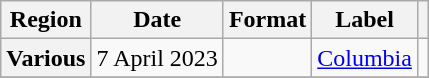<table class="wikitable plainrowheaders">
<tr>
<th>Region</th>
<th>Date</th>
<th>Format</th>
<th>Label</th>
<th></th>
</tr>
<tr>
<th scope="row">Various</th>
<td>7 April 2023</td>
<td></td>
<td><a href='#'>Columbia</a></td>
<td></td>
</tr>
<tr>
</tr>
</table>
